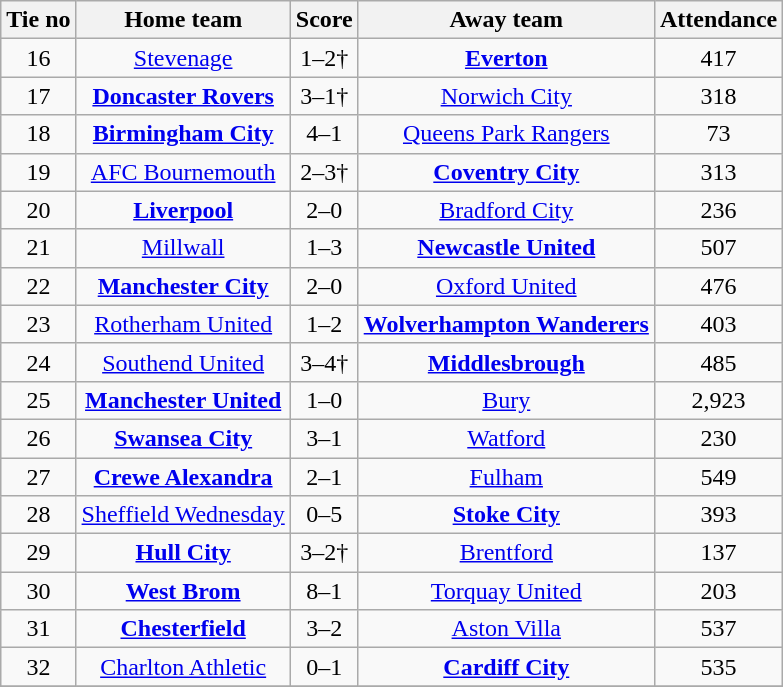<table class="wikitable" style="text-align:center">
<tr>
<th>Tie no</th>
<th>Home team</th>
<th>Score</th>
<th>Away team</th>
<th>Attendance</th>
</tr>
<tr>
<td>16</td>
<td><a href='#'>Stevenage</a></td>
<td>1–2†</td>
<td><strong><a href='#'>Everton</a></strong></td>
<td>417</td>
</tr>
<tr>
<td>17</td>
<td><strong><a href='#'>Doncaster Rovers</a></strong></td>
<td>3–1†</td>
<td><a href='#'>Norwich City</a></td>
<td>318</td>
</tr>
<tr>
<td>18</td>
<td><strong><a href='#'>Birmingham City</a></strong></td>
<td>4–1</td>
<td><a href='#'>Queens Park Rangers</a></td>
<td>73</td>
</tr>
<tr>
<td>19</td>
<td><a href='#'>AFC Bournemouth</a></td>
<td>2–3†</td>
<td><strong><a href='#'>Coventry City</a></strong></td>
<td>313</td>
</tr>
<tr>
<td>20</td>
<td><strong><a href='#'>Liverpool</a></strong></td>
<td>2–0</td>
<td><a href='#'>Bradford City</a></td>
<td>236</td>
</tr>
<tr>
<td>21</td>
<td><a href='#'>Millwall</a></td>
<td>1–3</td>
<td><strong><a href='#'>Newcastle United</a></strong></td>
<td>507</td>
</tr>
<tr>
<td>22</td>
<td><strong><a href='#'>Manchester City</a></strong></td>
<td>2–0</td>
<td><a href='#'>Oxford United</a></td>
<td>476</td>
</tr>
<tr>
<td>23</td>
<td><a href='#'>Rotherham United</a></td>
<td>1–2</td>
<td><strong><a href='#'>Wolverhampton Wanderers</a></strong></td>
<td>403</td>
</tr>
<tr>
<td>24</td>
<td><a href='#'>Southend United</a></td>
<td>3–4†</td>
<td><strong><a href='#'>Middlesbrough</a></strong></td>
<td>485</td>
</tr>
<tr>
<td>25</td>
<td><strong><a href='#'>Manchester United</a></strong></td>
<td>1–0</td>
<td><a href='#'>Bury</a></td>
<td>2,923</td>
</tr>
<tr>
<td>26</td>
<td><strong><a href='#'>Swansea City</a></strong></td>
<td>3–1</td>
<td><a href='#'>Watford</a></td>
<td>230</td>
</tr>
<tr>
<td>27</td>
<td><strong><a href='#'>Crewe Alexandra</a></strong></td>
<td>2–1</td>
<td><a href='#'>Fulham</a></td>
<td>549</td>
</tr>
<tr>
<td>28</td>
<td><a href='#'>Sheffield Wednesday</a></td>
<td>0–5</td>
<td><strong><a href='#'>Stoke City</a></strong></td>
<td>393</td>
</tr>
<tr>
<td>29</td>
<td><strong><a href='#'>Hull City</a></strong></td>
<td>3–2†</td>
<td><a href='#'>Brentford</a></td>
<td>137</td>
</tr>
<tr>
<td>30</td>
<td><strong><a href='#'>West Brom</a></strong></td>
<td>8–1</td>
<td><a href='#'>Torquay United</a></td>
<td>203</td>
</tr>
<tr>
<td>31</td>
<td><strong><a href='#'>Chesterfield</a></strong></td>
<td>3–2</td>
<td><a href='#'>Aston Villa</a></td>
<td>537</td>
</tr>
<tr>
<td>32</td>
<td><a href='#'>Charlton Athletic</a></td>
<td>0–1</td>
<td><strong><a href='#'>Cardiff City</a></strong></td>
<td>535</td>
</tr>
<tr>
</tr>
</table>
